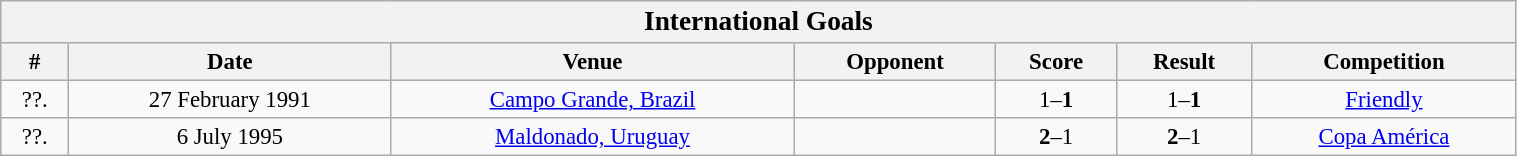<table class="wikitable collapsible collapsed" style=" text-align:center; font-size:95%;" width="80%">
<tr>
<th colspan=7><big>International Goals</big></th>
</tr>
<tr>
<th>#</th>
<th>Date</th>
<th>Venue</th>
<th>Opponent</th>
<th>Score</th>
<th>Result</th>
<th>Competition</th>
</tr>
<tr>
<td>??.</td>
<td>27 February 1991</td>
<td><a href='#'>Campo Grande, Brazil</a></td>
<td></td>
<td>1–<strong>1</strong></td>
<td>1–<strong>1</strong></td>
<td><a href='#'>Friendly</a></td>
</tr>
<tr>
<td>??.</td>
<td>6 July 1995</td>
<td><a href='#'>Maldonado, Uruguay</a></td>
<td></td>
<td><strong>2</strong>–1</td>
<td><strong>2</strong>–1</td>
<td><a href='#'>Copa América</a></td>
</tr>
</table>
